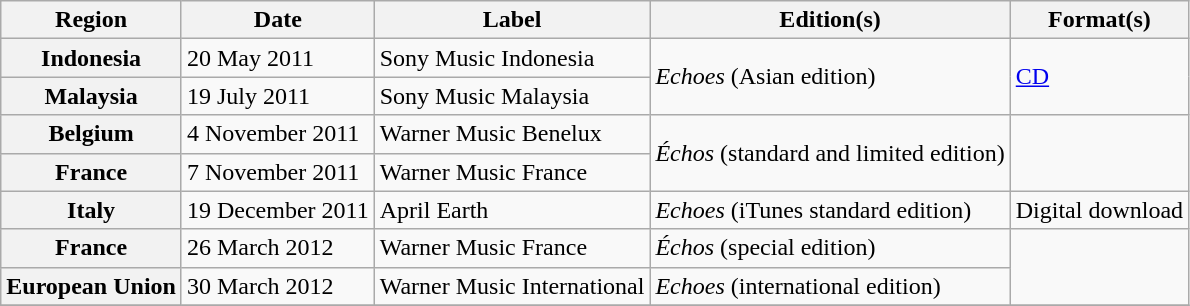<table class="wikitable plainrowheaders">
<tr>
<th scope="col">Region</th>
<th scope="col">Date</th>
<th scope="col">Label</th>
<th scope="col">Edition(s)</th>
<th scope="col">Format(s)</th>
</tr>
<tr>
<th scope="row">Indonesia</th>
<td>20 May 2011</td>
<td>Sony Music Indonesia</td>
<td rowspan="2"><em>Echoes</em> (Asian edition)</td>
<td rowspan="2"><a href='#'>CD</a></td>
</tr>
<tr>
<th scope="row">Malaysia</th>
<td>19 July 2011</td>
<td>Sony Music Malaysia</td>
</tr>
<tr>
<th scope="row">Belgium</th>
<td>4 November 2011</td>
<td>Warner Music Benelux</td>
<td rowspan="2"><em>Échos</em> (standard and limited edition)</td>
<td rowspan="2"></td>
</tr>
<tr>
<th scope="row">France</th>
<td>7 November 2011</td>
<td>Warner Music France</td>
</tr>
<tr>
<th scope="row">Italy</th>
<td>19 December 2011</td>
<td>April Earth</td>
<td><em>Echoes</em> (iTunes standard edition)</td>
<td>Digital download</td>
</tr>
<tr>
<th scope="row">France</th>
<td>26 March 2012</td>
<td>Warner Music France</td>
<td><em>Échos</em> (special edition)</td>
<td rowspan="2"></td>
</tr>
<tr>
<th scope="row">European Union</th>
<td>30 March 2012</td>
<td>Warner Music International</td>
<td><em>Echoes</em> (international edition)</td>
</tr>
<tr>
</tr>
</table>
